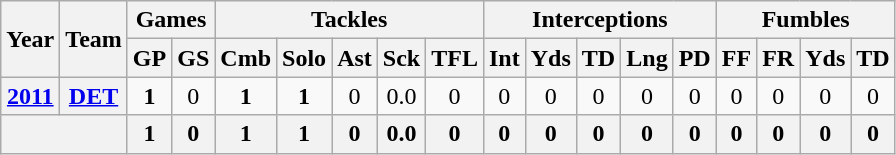<table class="wikitable" style="text-align:center">
<tr>
<th rowspan="2">Year</th>
<th rowspan="2">Team</th>
<th colspan="2">Games</th>
<th colspan="5">Tackles</th>
<th colspan="5">Interceptions</th>
<th colspan="4">Fumbles</th>
</tr>
<tr>
<th>GP</th>
<th>GS</th>
<th>Cmb</th>
<th>Solo</th>
<th>Ast</th>
<th>Sck</th>
<th>TFL</th>
<th>Int</th>
<th>Yds</th>
<th>TD</th>
<th>Lng</th>
<th>PD</th>
<th>FF</th>
<th>FR</th>
<th>Yds</th>
<th>TD</th>
</tr>
<tr>
<th><a href='#'>2011</a></th>
<th><a href='#'>DET</a></th>
<td><strong>1</strong></td>
<td>0</td>
<td><strong>1</strong></td>
<td><strong>1</strong></td>
<td>0</td>
<td>0.0</td>
<td>0</td>
<td>0</td>
<td>0</td>
<td>0</td>
<td>0</td>
<td>0</td>
<td>0</td>
<td>0</td>
<td>0</td>
<td>0</td>
</tr>
<tr>
<th colspan="2"></th>
<th>1</th>
<th>0</th>
<th>1</th>
<th>1</th>
<th>0</th>
<th>0.0</th>
<th>0</th>
<th>0</th>
<th>0</th>
<th>0</th>
<th>0</th>
<th>0</th>
<th>0</th>
<th>0</th>
<th>0</th>
<th>0</th>
</tr>
</table>
